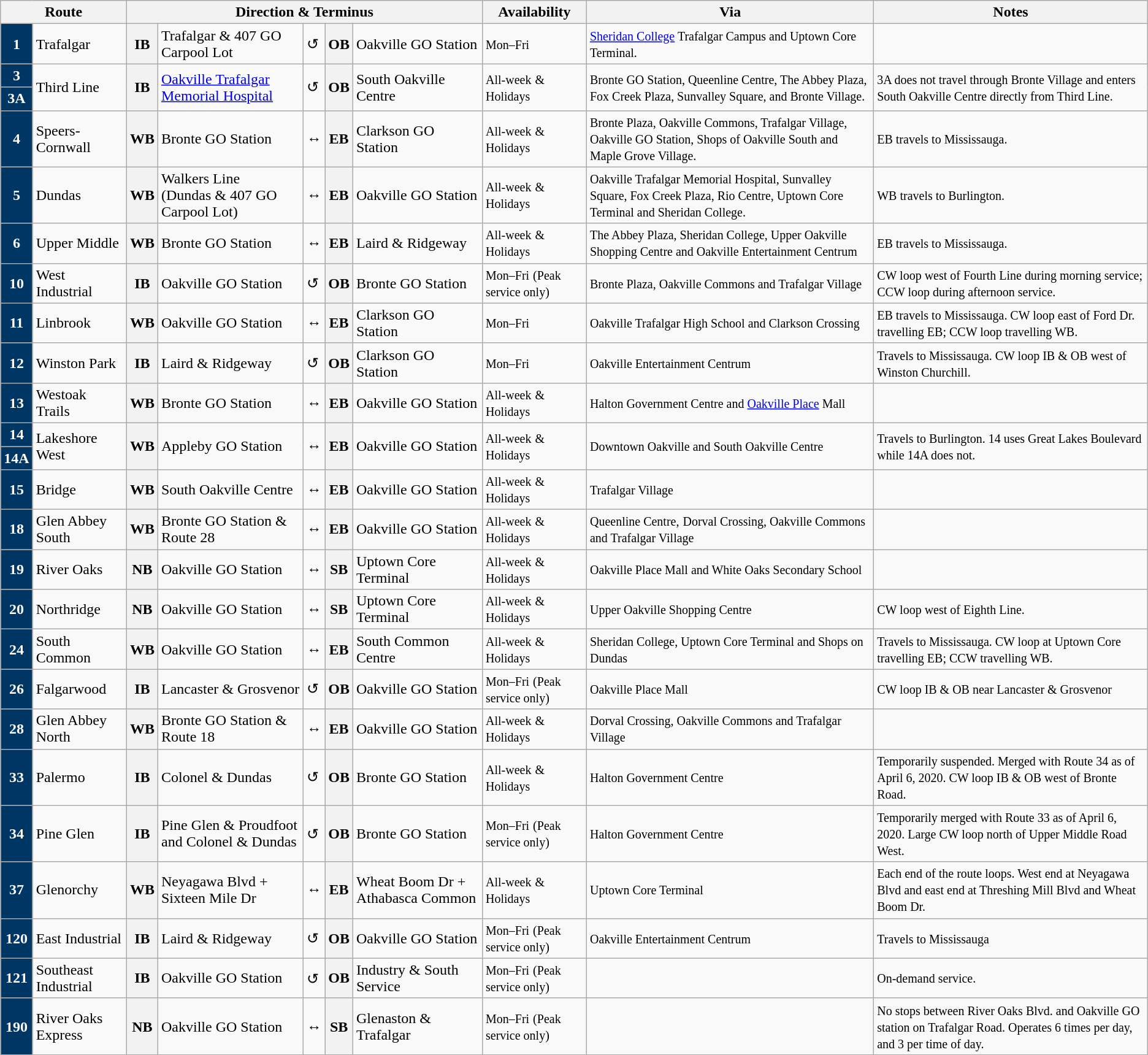<table class="wikitable sortable">
<tr>
<th colspan="2">Route</th>
<th colspan="5">Direction & Terminus</th>
<th class="unsortable">Availability</th>
<th>Via</th>
<th>Notes</th>
</tr>
<tr>
<th style="background:#003664;color:white" align="center" valign=center>1</th>
<td>Trafalgar</td>
<th>IB</th>
<td>Trafalgar & 407 GO Carpool Lot</td>
<td>↺</td>
<th>OB</th>
<td>Oakville GO Station</td>
<td><small>Mon–Fri</small></td>
<td><small><a href='#'>Sheridan College</a> Trafalgar Campus and Uptown Core Terminal.</small></td>
<td></td>
</tr>
<tr>
<th style="background:#003664;color:white" align="center" valign=center>3</th>
<td rowspan="2">Third Line</td>
<th rowspan="2">IB</th>
<td rowspan="2"><a href='#'>Oakville Trafalgar Memorial Hospital</a></td>
<td rowspan="2">↺</td>
<th rowspan="2">OB</th>
<td rowspan="2">South Oakville Centre</td>
<td rowspan="2"><small>All-week</small> <small>&</small>  <small>Holidays</small></td>
<td rowspan="2"><small>Bronte GO Station, Queenline Centre, The Abbey Plaza, Fox Creek Plaza, Sunvalley Square, and Bronte Village.</small></td>
<td rowspan="2"><small>3A does not travel through Bronte Village and enters South Oakville Centre directly from Third Line.</small></td>
</tr>
<tr>
<th style="background:#003664;color:white" align="center" valign=center>3A</th>
</tr>
<tr>
<th style="background:#003664;color:white" align="center" valign=center>4</th>
<td>Speers-Cornwall</td>
<th>WB</th>
<td>Bronte GO Station</td>
<td>↔</td>
<th>EB</th>
<td>Clarkson GO Station</td>
<td><small>All-week</small> <small>& Holidays</small></td>
<td><small>Bronte Plaza, Oakville Commons, Trafalgar Village, Oakville GO Station, Shops of Oakville South and Maple Grove Village.</small></td>
<td><small>EB travels to Mississauga.</small></td>
</tr>
<tr>
<th style="background:#003664;color:white" align="center" valign=center>5</th>
<td>Dundas</td>
<th>WB</th>
<td>Walkers Line<br>(Dundas & 407 GO Carpool Lot)</td>
<td>↔</td>
<th>EB</th>
<td>Oakville GO Station</td>
<td><small>All-week</small> <small>&</small>  <small>Holidays</small></td>
<td><small>Oakville Trafalgar Memorial Hospital, Sunvalley Square, Fox Creek Plaza, Rio Centre, Uptown Core Terminal and Sheridan College.</small></td>
<td><small>WB travels to Burlington.</small></td>
</tr>
<tr>
<th style="background:#003664;color:white" align="center" valign=center>6</th>
<td>Upper Middle</td>
<th>WB</th>
<td>Bronte GO Station</td>
<td>↔</td>
<th>EB</th>
<td>Laird & Ridgeway</td>
<td><small>All-week</small> <small>& Holidays</small></td>
<td><small>The Abbey Plaza, Sheridan College, Upper Oakville Shopping Centre and Oakville Entertainment Centrum</small></td>
<td><small>EB travels to Mississauga.</small></td>
</tr>
<tr>
<th style="background:#003664;color:white" align="center" valign=center>10</th>
<td>West Industrial</td>
<th>IB</th>
<td>Oakville GO Station</td>
<td>↺</td>
<th>OB</th>
<td>Bronte GO Station</td>
<td><small>Mon–Fri</small> <small>(</small><small>Peak service only</small><small>)</small></td>
<td><small>Bronte Plaza, Oakville Commons and Trafalgar Village</small></td>
<td><small>CW loop west of Fourth Line during morning service; CCW loop during afternoon service.</small></td>
</tr>
<tr>
<th style="background:#003664;color:white" align="center" valign=center>11</th>
<td>Linbrook</td>
<th>WB</th>
<td>Oakville GO Station</td>
<td>↔</td>
<th>EB</th>
<td>Clarkson GO Station</td>
<td><small>Mon–Fri</small></td>
<td><small>Oakville Trafalgar High School and Clarkson Crossing</small></td>
<td><small>EB travels to Mississauga. CW loop east of Ford Dr. travelling EB; CCW loop travelling WB.</small></td>
</tr>
<tr>
<th style="background:#003664;color:white" align="center" valign=center>12</th>
<td>Winston Park</td>
<th>IB</th>
<td>Laird & Ridgeway</td>
<td>↺</td>
<th>OB</th>
<td>Clarkson GO Station</td>
<td><small>Mon–Fri</small></td>
<td><small>Oakville Entertainment Centrum</small></td>
<td><small>Travels to Mississauga. CW loop IB & OB west of Winston Churchill.</small></td>
</tr>
<tr>
<th style="background:#003664;color:white" align="center" valign=center>13</th>
<td>Westoak Trails</td>
<th>WB</th>
<td>Bronte GO Station</td>
<td>↔</td>
<th>EB</th>
<td>Oakville GO Station</td>
<td><small>All-week</small> <small>& Holidays</small></td>
<td><small>Halton Government Centre and <a href='#'>Oakville Place</a> Mall</small></td>
<td></td>
</tr>
<tr>
<th style="background:#003664;color:white" align="center" valign=center>14</th>
<td rowspan="2">Lakeshore West</td>
<th rowspan="2">WB</th>
<td rowspan="2">Appleby GO Station</td>
<td rowspan="2">↔</td>
<th rowspan="2">EB</th>
<td rowspan="2">Oakville GO Station</td>
<td rowspan="2"><small>All-week</small> <small>&</small>  <small>Holidays</small></td>
<td rowspan="2"><small>Downtown Oakville and South Oakville Centre</small></td>
<td rowspan="2"><small>Travels to Burlington. 14 uses Great Lakes Boulevard while 14A does not.</small></td>
</tr>
<tr>
<th style="background:#003664;color:white" align="center" valign=center>14A</th>
</tr>
<tr>
<th style="background:#003664;color:white" align="center" valign=center>15</th>
<td>Bridge</td>
<th>WB</th>
<td>South Oakville Centre</td>
<td>↔</td>
<th>EB</th>
<td>Oakville GO Station</td>
<td><small>All-week</small> <small>& Holidays</small></td>
<td><small>Trafalgar Village</small></td>
<td></td>
</tr>
<tr>
<th style="background:#003664;color:white" align="center" valign=center>18</th>
<td>Glen Abbey South</td>
<th>WB</th>
<td>Bronte GO Station &<br>Route 28</td>
<td>↔</td>
<th>EB</th>
<td>Oakville GO Station</td>
<td><small>All-week</small> <small>& Holidays</small></td>
<td><small>Queenline Centre,</small> <small>Dorval Crossing, Oakville Commons and Trafalgar Village</small></td>
<td></td>
</tr>
<tr>
<th style="background:#003664;color:white" align="center" valign=center>19</th>
<td>River Oaks</td>
<th>NB</th>
<td>Oakville GO Station</td>
<td>↔</td>
<th>SB</th>
<td>Uptown Core Terminal</td>
<td><small>All-week</small> <small>& Holidays</small></td>
<td><small>Oakville Place Mall and White Oaks Secondary School</small></td>
<td></td>
</tr>
<tr>
<th style="background:#003664;color:white" align="center" valign=center>20</th>
<td>Northridge</td>
<th>NB</th>
<td>Oakville GO Station</td>
<td>↔</td>
<th>SB</th>
<td>Uptown Core Terminal</td>
<td><small>All-week</small> <small>& Holidays</small></td>
<td><small>Upper Oakville Shopping Centre</small></td>
<td><small>CW loop west of Eighth Line.</small></td>
</tr>
<tr>
<th style="background:#003664;color:white" align="center" valign=center>24</th>
<td>South Common</td>
<th>WB</th>
<td>Oakville GO Station</td>
<td>↔</td>
<th>EB</th>
<td>South Common Centre</td>
<td><small>All-week</small> <small>& Holidays</small></td>
<td><small>Sheridan College, Uptown Core Terminal and Shops on Dundas</small></td>
<td><small>Travels to Mississauga. CW loop at Uptown Core travelling EB; CCW travelling WB.</small></td>
</tr>
<tr>
<th style="background:#003664;color:white" align="center" valign=center>26</th>
<td>Falgarwood</td>
<th>IB</th>
<td>Lancaster & Grosvenor</td>
<td>↺</td>
<th>OB</th>
<td>Oakville GO Station</td>
<td><small>Mon–Fri</small> <small>(</small><small>Peak service only</small><small>)</small></td>
<td><small>Oakville Place Mall</small></td>
<td><small>CW loop IB & OB near Lancaster & Grosvenor</small></td>
</tr>
<tr>
<th style="background:#003664;color:white" align="center" valign=center>28</th>
<td>Glen Abbey North</td>
<th>WB</th>
<td>Bronte GO Station &<br>Route 18</td>
<td>↔</td>
<th>EB</th>
<td>Oakville GO Station</td>
<td><small>All-week</small> <small>& Holidays</small></td>
<td><small>Dorval Crossing, Oakville Commons and Trafalgar Village</small></td>
<td></td>
</tr>
<tr>
<th style="background:#003664;color:white" align="center" valign=center><div>33</div></th>
<td>Palermo</td>
<th>IB</th>
<td>Colonel & Dundas</td>
<td>↺</td>
<th>OB</th>
<td>Bronte GO Station</td>
<td><small>All-week</small> <small>& Holidays</small></td>
<td><small>Halton Government Centre</small></td>
<td><small>Temporarily suspended. Merged with Route 34 as of April 6, 2020. CW loop IB & OB west of Bronte Road.</small></td>
</tr>
<tr>
<th style="background:#003664;color:white" align="center" valign=center>34</th>
<td>Pine Glen</td>
<th>IB</th>
<td>Pine Glen & Proudfoot and Colonel & Dundas</td>
<td>↺</td>
<th>OB</th>
<td>Bronte GO Station</td>
<td><small>Mon–Fri</small> <small>(</small><small>Peak service only</small><small>)</small></td>
<td><small>Halton Government Centre</small></td>
<td><small>Temporarily merged with Route 33 as of April 6, 2020. Large CW loop north of Upper Middle Road West.</small></td>
</tr>
<tr>
<th style="background:#003664;color:white" align="center" valign=center>37</th>
<td>Glenorchy</td>
<th>WB</th>
<td>Neyagawa Blvd + Sixteen Mile Dr</td>
<td>↔</td>
<th>EB</th>
<td>Wheat Boom Dr + Athabasca Common</td>
<td><small>All-week</small> <small>& Holidays</small></td>
<td><small>Uptown Core Terminal</small></td>
<td><small>Each end of the route loops. West end at Neyagawa Blvd and east end at Threshing Mill Blvd and Wheat Boom Dr.</small></td>
</tr>
<tr>
<th style="background:#003664;color:white" align="center" valign=center>120</th>
<td>East Industrial</td>
<th>IB</th>
<td>Laird & Ridgeway</td>
<td>↺</td>
<th>OB</th>
<td>Oakville GO Station</td>
<td><small>Mon–Fri</small> <small>(</small><small>Peak service only</small><small>)</small></td>
<td><small>Oakville Entertainment Centrum</small></td>
<td><small>Travels to Mississauga</small></td>
</tr>
<tr>
<th style="background:#003664;color:white" align="center" valign=center>121</th>
<td>Southeast Industrial</td>
<th>IB</th>
<td>Oakville GO Station</td>
<td>↺</td>
<th>OB</th>
<td>Industry & South Service</td>
<td><small>Mon–Fri</small> <small>(</small><small>Peak service only</small><small>)</small></td>
<td></td>
<td><small>On-demand service.</small></td>
</tr>
<tr>
<th style="background:#003664;color:white" align="center" valign=center>190</th>
<td>River Oaks Express</td>
<th>NB</th>
<td>Oakville GO Station</td>
<td>↔</td>
<th>SB</th>
<td>Glenaston & Trafalgar</td>
<td><small>Mon–Fri</small> <small>(</small><small>Peak service only</small><small>)</small></td>
<td></td>
<td><small>No stops between River Oaks Blvd. and Oakville GO station on Trafalgar Road. Operates 6 times per day, and 3 per time of day.</small></td>
</tr>
</table>
